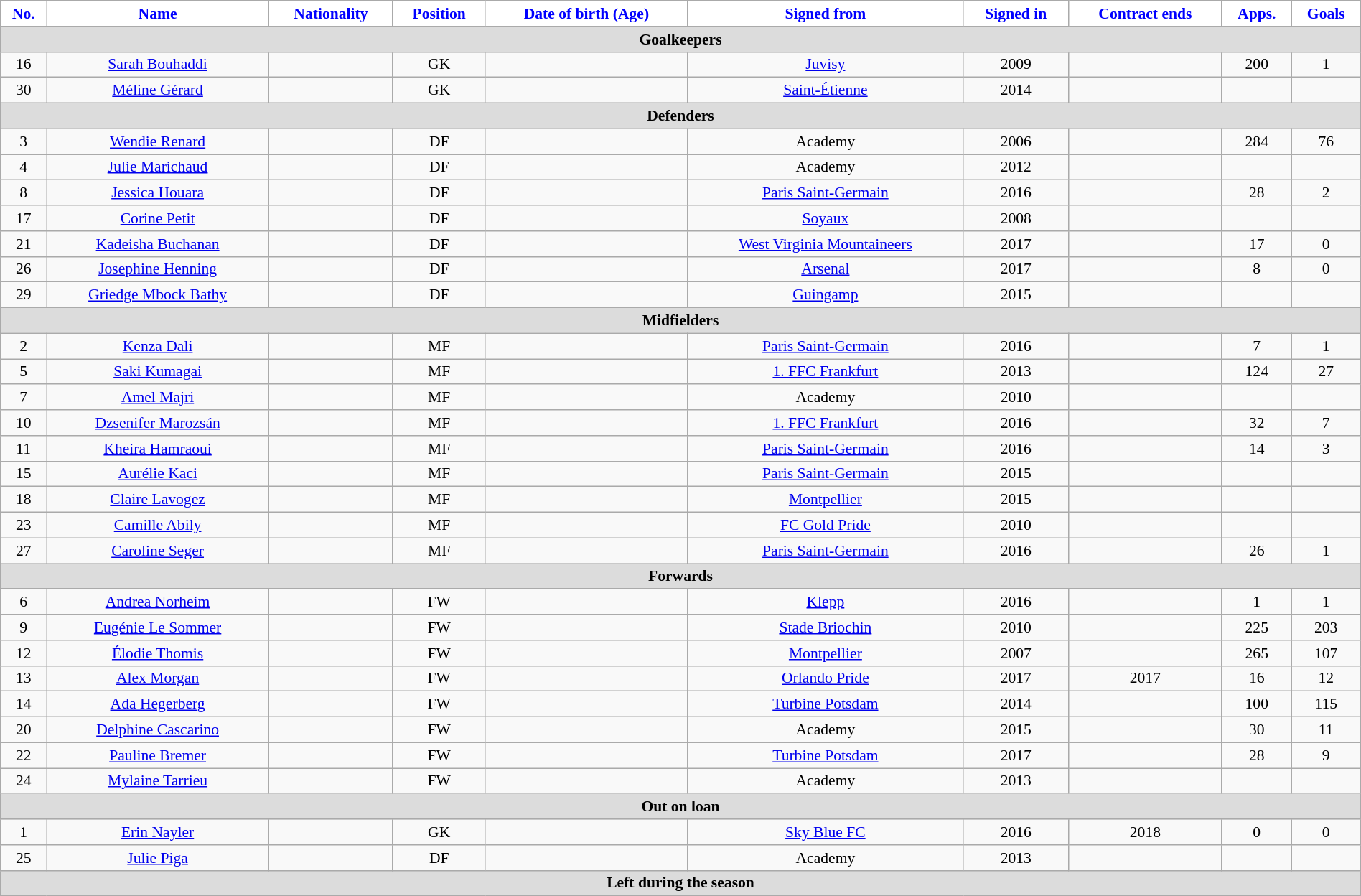<table class="wikitable"  style="text-align:center; font-size:90%; width:100%;">
<tr>
<th style="background:#FFFFFF; color:blue; text-align:center;">No.</th>
<th style="background:#FFFFFF; color:blue; text-align:center;">Name</th>
<th style="background:#FFFFFF; color:blue; text-align:center;">Nationality</th>
<th style="background:#FFFFFF; color:blue; text-align:center;">Position</th>
<th style="background:#FFFFFF; color:blue; text-align:center;">Date of birth (Age)</th>
<th style="background:#FFFFFF; color:blue; text-align:center;">Signed from</th>
<th style="background:#FFFFFF; color:blue; text-align:center;">Signed in</th>
<th style="background:#FFFFFF; color:blue; text-align:center;">Contract ends</th>
<th style="background:#FFFFFF; color:blue; text-align:center;">Apps.</th>
<th style="background:#FFFFFF; color:blue; text-align:center;">Goals</th>
</tr>
<tr>
<th colspan="11"  style="background:#dcdcdc; text-align:center;">Goalkeepers</th>
</tr>
<tr>
<td>16</td>
<td><a href='#'>Sarah Bouhaddi</a></td>
<td></td>
<td>GK</td>
<td></td>
<td><a href='#'>Juvisy</a></td>
<td>2009</td>
<td></td>
<td>200</td>
<td>1</td>
</tr>
<tr>
<td>30</td>
<td><a href='#'>Méline Gérard</a></td>
<td></td>
<td>GK</td>
<td></td>
<td><a href='#'>Saint-Étienne</a></td>
<td>2014</td>
<td></td>
<td></td>
<td></td>
</tr>
<tr>
<th colspan="11"  style="background:#dcdcdc; text-align:center;">Defenders</th>
</tr>
<tr>
<td>3</td>
<td><a href='#'>Wendie Renard</a></td>
<td></td>
<td>DF</td>
<td></td>
<td>Academy</td>
<td>2006</td>
<td></td>
<td>284</td>
<td>76</td>
</tr>
<tr>
<td>4</td>
<td><a href='#'>Julie Marichaud</a></td>
<td></td>
<td>DF</td>
<td></td>
<td>Academy</td>
<td>2012</td>
<td></td>
<td></td>
<td></td>
</tr>
<tr>
<td>8</td>
<td><a href='#'>Jessica Houara</a></td>
<td></td>
<td>DF</td>
<td></td>
<td><a href='#'>Paris Saint-Germain</a></td>
<td>2016</td>
<td></td>
<td>28</td>
<td>2</td>
</tr>
<tr>
<td>17</td>
<td><a href='#'>Corine Petit</a></td>
<td></td>
<td>DF</td>
<td></td>
<td><a href='#'>Soyaux</a></td>
<td>2008</td>
<td></td>
<td></td>
<td></td>
</tr>
<tr>
<td>21</td>
<td><a href='#'>Kadeisha Buchanan</a></td>
<td></td>
<td>DF</td>
<td></td>
<td><a href='#'>West Virginia Mountaineers</a></td>
<td>2017</td>
<td></td>
<td>17</td>
<td>0</td>
</tr>
<tr>
<td>26</td>
<td><a href='#'>Josephine Henning</a></td>
<td></td>
<td>DF</td>
<td></td>
<td><a href='#'>Arsenal</a></td>
<td>2017</td>
<td></td>
<td>8</td>
<td>0</td>
</tr>
<tr>
<td>29</td>
<td><a href='#'>Griedge Mbock Bathy</a></td>
<td></td>
<td>DF</td>
<td></td>
<td><a href='#'>Guingamp</a></td>
<td>2015</td>
<td></td>
<td></td>
<td></td>
</tr>
<tr>
<th colspan="11"  style="background:#dcdcdc; text-align:center;">Midfielders</th>
</tr>
<tr>
<td>2</td>
<td><a href='#'>Kenza Dali</a></td>
<td></td>
<td>MF</td>
<td></td>
<td><a href='#'>Paris Saint-Germain</a></td>
<td>2016</td>
<td></td>
<td>7</td>
<td>1</td>
</tr>
<tr>
<td>5</td>
<td><a href='#'>Saki Kumagai</a></td>
<td></td>
<td>MF</td>
<td></td>
<td><a href='#'>1. FFC Frankfurt</a></td>
<td>2013</td>
<td></td>
<td>124</td>
<td>27</td>
</tr>
<tr>
<td>7</td>
<td><a href='#'>Amel Majri</a></td>
<td></td>
<td>MF</td>
<td></td>
<td>Academy</td>
<td>2010</td>
<td></td>
<td></td>
<td></td>
</tr>
<tr>
<td>10</td>
<td><a href='#'>Dzsenifer Marozsán</a></td>
<td></td>
<td>MF</td>
<td></td>
<td><a href='#'>1. FFC Frankfurt</a></td>
<td>2016</td>
<td></td>
<td>32</td>
<td>7</td>
</tr>
<tr>
<td>11</td>
<td><a href='#'>Kheira Hamraoui</a></td>
<td></td>
<td>MF</td>
<td></td>
<td><a href='#'>Paris Saint-Germain</a></td>
<td>2016</td>
<td></td>
<td>14</td>
<td>3</td>
</tr>
<tr>
<td>15</td>
<td><a href='#'>Aurélie Kaci</a></td>
<td></td>
<td>MF</td>
<td></td>
<td><a href='#'>Paris Saint-Germain</a></td>
<td>2015</td>
<td></td>
<td></td>
<td></td>
</tr>
<tr>
<td>18</td>
<td><a href='#'>Claire Lavogez</a></td>
<td></td>
<td>MF</td>
<td></td>
<td><a href='#'>Montpellier</a></td>
<td>2015</td>
<td></td>
<td></td>
<td></td>
</tr>
<tr>
<td>23</td>
<td><a href='#'>Camille Abily</a></td>
<td></td>
<td>MF</td>
<td></td>
<td><a href='#'>FC Gold Pride</a></td>
<td>2010</td>
<td></td>
<td></td>
<td></td>
</tr>
<tr>
<td>27</td>
<td><a href='#'>Caroline Seger</a></td>
<td></td>
<td>MF</td>
<td></td>
<td><a href='#'>Paris Saint-Germain</a></td>
<td>2016</td>
<td></td>
<td>26</td>
<td>1</td>
</tr>
<tr>
<th colspan="11"  style="background:#dcdcdc; text-align:center;">Forwards</th>
</tr>
<tr>
<td>6</td>
<td><a href='#'>Andrea Norheim</a></td>
<td></td>
<td>FW</td>
<td></td>
<td><a href='#'>Klepp</a></td>
<td>2016</td>
<td></td>
<td>1</td>
<td>1</td>
</tr>
<tr>
<td>9</td>
<td><a href='#'>Eugénie Le Sommer</a></td>
<td></td>
<td>FW</td>
<td></td>
<td><a href='#'>Stade Briochin</a></td>
<td>2010</td>
<td></td>
<td>225</td>
<td>203</td>
</tr>
<tr>
<td>12</td>
<td><a href='#'>Élodie Thomis</a></td>
<td></td>
<td>FW</td>
<td></td>
<td><a href='#'>Montpellier</a></td>
<td>2007</td>
<td></td>
<td>265</td>
<td>107</td>
</tr>
<tr>
<td>13</td>
<td><a href='#'>Alex Morgan</a></td>
<td></td>
<td>FW</td>
<td></td>
<td><a href='#'>Orlando Pride</a></td>
<td>2017</td>
<td>2017</td>
<td>16</td>
<td>12</td>
</tr>
<tr>
<td>14</td>
<td><a href='#'>Ada Hegerberg</a></td>
<td></td>
<td>FW</td>
<td></td>
<td><a href='#'>Turbine Potsdam</a></td>
<td>2014</td>
<td></td>
<td>100</td>
<td>115</td>
</tr>
<tr>
<td>20</td>
<td><a href='#'>Delphine Cascarino</a></td>
<td></td>
<td>FW</td>
<td></td>
<td>Academy</td>
<td>2015</td>
<td></td>
<td>30</td>
<td>11</td>
</tr>
<tr>
<td>22</td>
<td><a href='#'>Pauline Bremer</a></td>
<td></td>
<td>FW</td>
<td></td>
<td><a href='#'>Turbine Potsdam</a></td>
<td>2017</td>
<td></td>
<td>28</td>
<td>9</td>
</tr>
<tr>
<td>24</td>
<td><a href='#'>Mylaine Tarrieu</a></td>
<td></td>
<td>FW</td>
<td></td>
<td>Academy</td>
<td>2013</td>
<td></td>
<td></td>
<td></td>
</tr>
<tr>
<th colspan="11"  style="background:#dcdcdc; text-align:center;">Out on loan</th>
</tr>
<tr>
<td>1</td>
<td><a href='#'>Erin Nayler</a></td>
<td></td>
<td>GK</td>
<td></td>
<td><a href='#'>Sky Blue FC</a></td>
<td>2016</td>
<td>2018</td>
<td>0</td>
<td>0</td>
</tr>
<tr>
<td>25</td>
<td><a href='#'>Julie Piga</a></td>
<td></td>
<td>DF</td>
<td></td>
<td>Academy</td>
<td>2013</td>
<td></td>
<td></td>
<td></td>
</tr>
<tr>
<th colspan="11"  style="background:#dcdcdc; text-align:center;">Left during the season</th>
</tr>
</table>
